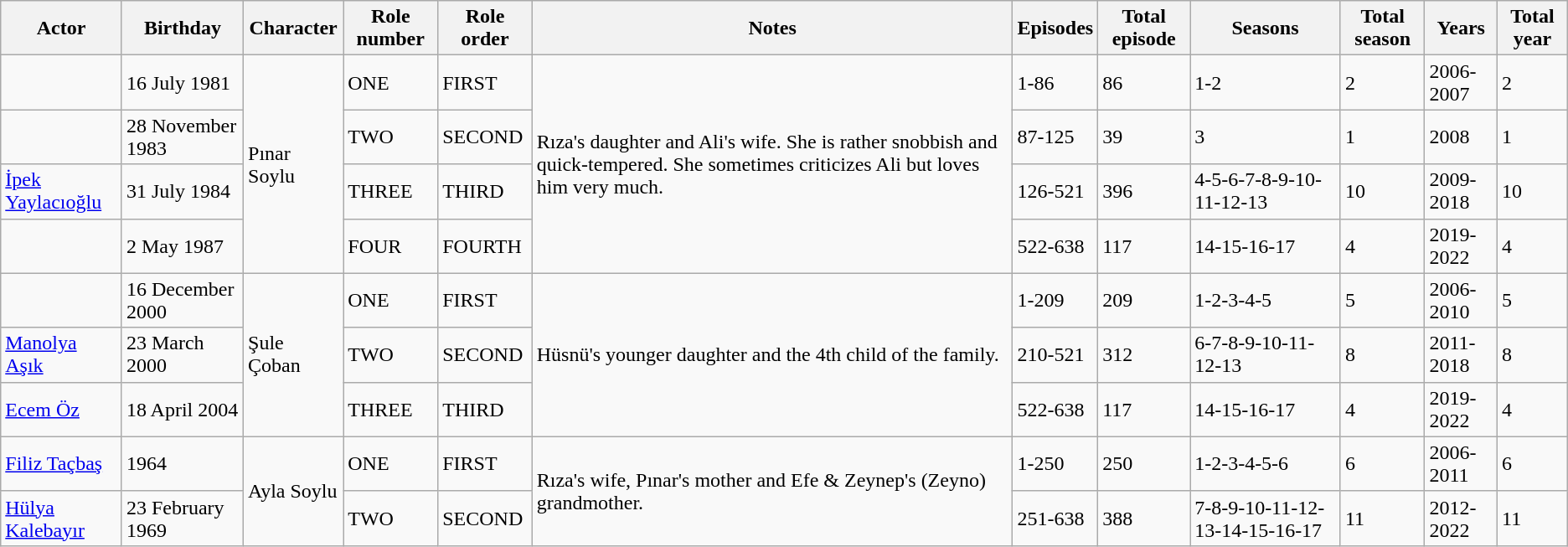<table class=wikitable>
<tr>
<th>Actor</th>
<th>Birthday</th>
<th>Character</th>
<th>Role number</th>
<th>Role order</th>
<th>Notes</th>
<th>Episodes</th>
<th>Total episode</th>
<th>Seasons</th>
<th>Total season</th>
<th>Years</th>
<th>Total year</th>
</tr>
<tr>
<td></td>
<td>16 July 1981</td>
<td rowspan="4">Pınar Soylu</td>
<td>ONE</td>
<td>FIRST</td>
<td rowspan="4">Rıza's daughter and Ali's wife. She is rather snobbish and quick-tempered. She sometimes criticizes Ali but loves him very much.</td>
<td>1-86</td>
<td>86</td>
<td>1-2</td>
<td>2</td>
<td>2006-2007</td>
<td>2</td>
</tr>
<tr>
<td></td>
<td>28 November 1983</td>
<td>TWO</td>
<td>SECOND</td>
<td>87-125</td>
<td>39</td>
<td>3</td>
<td>1</td>
<td>2008</td>
<td>1</td>
</tr>
<tr>
<td><a href='#'>İpek Yaylacıoğlu</a></td>
<td>31 July 1984</td>
<td>THREE</td>
<td>THIRD</td>
<td>126-521</td>
<td>396</td>
<td>4-5-6-7-8-9-10-11-12-13</td>
<td>10</td>
<td>2009-2018</td>
<td>10</td>
</tr>
<tr>
<td></td>
<td>2 May 1987</td>
<td>FOUR</td>
<td>FOURTH</td>
<td>522-638</td>
<td>117</td>
<td>14-15-16-17</td>
<td>4</td>
<td>2019-2022</td>
<td>4</td>
</tr>
<tr>
<td></td>
<td>16 December 2000</td>
<td rowspan="3">Şule Çoban</td>
<td>ONE</td>
<td>FIRST</td>
<td rowspan="3">Hüsnü's younger daughter and the 4th child of the family.</td>
<td>1-209</td>
<td>209</td>
<td>1-2-3-4-5</td>
<td>5</td>
<td>2006-2010</td>
<td>5</td>
</tr>
<tr>
<td><a href='#'>Manolya Aşık</a></td>
<td>23 March 2000</td>
<td>TWO</td>
<td>SECOND</td>
<td>210-521</td>
<td>312</td>
<td>6-7-8-9-10-11-12-13</td>
<td>8</td>
<td>2011-2018</td>
<td>8</td>
</tr>
<tr>
<td><a href='#'>Ecem Öz</a></td>
<td>18 April 2004</td>
<td>THREE</td>
<td>THIRD</td>
<td>522-638</td>
<td>117</td>
<td>14-15-16-17</td>
<td>4</td>
<td>2019-2022</td>
<td>4</td>
</tr>
<tr>
<td><a href='#'>Filiz Taçbaş</a></td>
<td>1964</td>
<td rowspan="2">Ayla Soylu</td>
<td>ONE</td>
<td>FIRST</td>
<td rowspan="2">Rıza's wife, Pınar's mother and Efe & Zeynep's (Zeyno) grandmother.</td>
<td>1-250</td>
<td>250</td>
<td>1-2-3-4-5-6</td>
<td>6</td>
<td>2006-2011</td>
<td>6</td>
</tr>
<tr>
<td><a href='#'>Hülya Kalebayır</a></td>
<td>23 February 1969</td>
<td>TWO</td>
<td>SECOND</td>
<td>251-638</td>
<td>388</td>
<td>7-8-9-10-11-12-13-14-15-16-17</td>
<td>11</td>
<td>2012-2022</td>
<td>11</td>
</tr>
</table>
